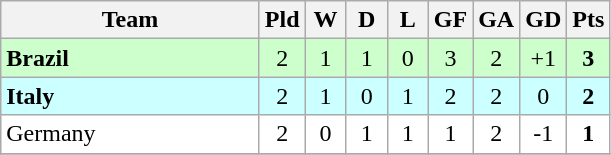<table class="wikitable" style="text-align: center;">
<tr>
<th width=165>Team</th>
<th width=20>Pld</th>
<th width=20>W</th>
<th width=20>D</th>
<th width=20>L</th>
<th width=20>GF</th>
<th width=20>GA</th>
<th width=20>GD</th>
<th width=20>Pts</th>
</tr>
<tr bgcolor=#ccffcc>
<td align=left> <strong>Brazil</strong></td>
<td>2</td>
<td>1</td>
<td>1</td>
<td>0</td>
<td>3</td>
<td>2</td>
<td>+1</td>
<td><strong>3</strong></td>
</tr>
<tr bgcolor=#ccffff>
<td align=left> <strong>Italy</strong></td>
<td>2</td>
<td>1</td>
<td>0</td>
<td>1</td>
<td>2</td>
<td>2</td>
<td>0</td>
<td><strong>2</strong></td>
</tr>
<tr bgcolor=#ffffff>
<td align=left> Germany</td>
<td>2</td>
<td>0</td>
<td>1</td>
<td>1</td>
<td>1</td>
<td>2</td>
<td>-1</td>
<td><strong>1</strong></td>
</tr>
<tr>
</tr>
</table>
